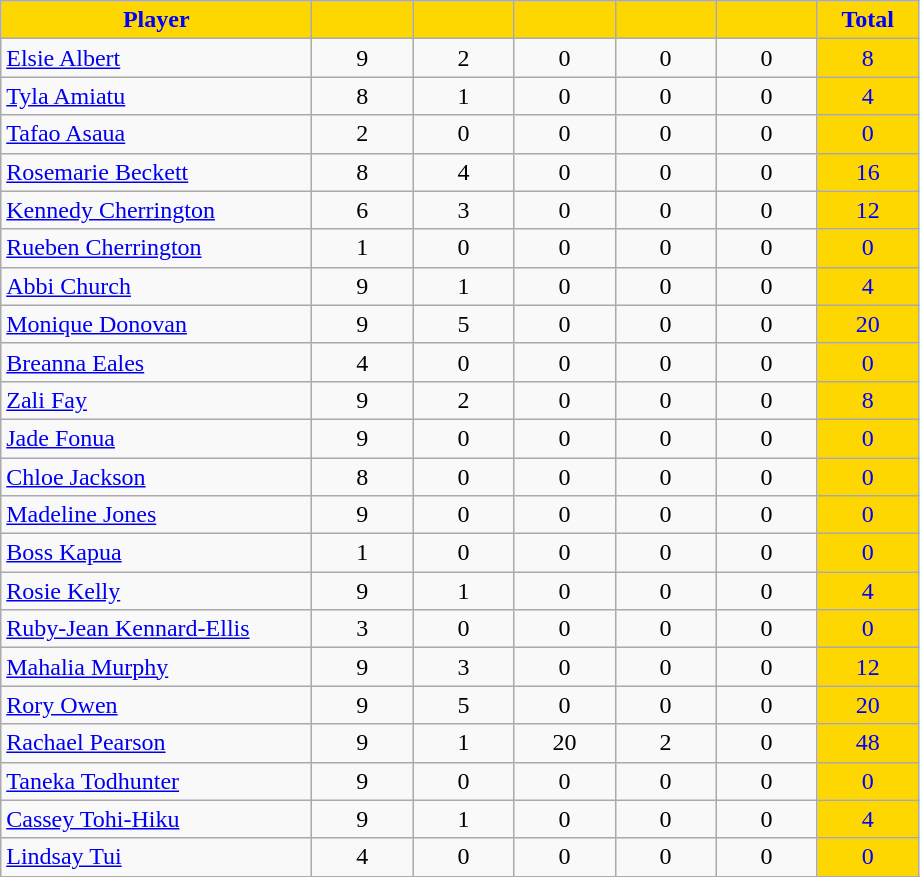<table class="wikitable sortable" style="text-align:center; font-size:100%;">
<tr>
<th style="background:gold; color:blue; width:200px;">Player</th>
<th style="background:gold; color:blue; width:60px;"></th>
<th style="background:gold; color:blue; width:60px;"></th>
<th style="background:gold; color:blue; width:60px;"></th>
<th style="background:gold; color:blue; width:60px;"></th>
<th style="background:gold; color:blue; width:60px;"></th>
<th style="background:gold; color:blue; width:60px;">Total</th>
</tr>
<tr>
<td align="left"> <a href='#'>Elsie Albert</a></td>
<td>9</td>
<td>2</td>
<td>0</td>
<td>0</td>
<td>0</td>
<td style="background:gold; color:blue">8</td>
</tr>
<tr>
<td align="left"> <a href='#'>Tyla Amiatu</a></td>
<td>8</td>
<td>1</td>
<td>0</td>
<td>0</td>
<td>0</td>
<td style="background:gold; color:blue">4</td>
</tr>
<tr>
<td align="left"> <a href='#'>Tafao Asaua</a></td>
<td>2</td>
<td>0</td>
<td>0</td>
<td>0</td>
<td>0</td>
<td style="background:gold; color:blue">0</td>
</tr>
<tr>
<td align="left"> <a href='#'>Rosemarie Beckett</a></td>
<td>8</td>
<td>4</td>
<td>0</td>
<td>0</td>
<td>0</td>
<td style="background:gold; color:blue">16</td>
</tr>
<tr>
<td align="left"> <a href='#'>Kennedy Cherrington</a></td>
<td>6</td>
<td>3</td>
<td>0</td>
<td>0</td>
<td>0</td>
<td style="background:gold; color:blue">12</td>
</tr>
<tr>
<td align="left"> <a href='#'>Rueben Cherrington</a></td>
<td>1</td>
<td>0</td>
<td>0</td>
<td>0</td>
<td>0</td>
<td style="background:gold; color:blue">0</td>
</tr>
<tr>
<td align="left"> <a href='#'>Abbi Church</a></td>
<td>9</td>
<td>1</td>
<td>0</td>
<td>0</td>
<td>0</td>
<td style="background:gold; color:blue">4</td>
</tr>
<tr>
<td align="left"> <a href='#'>Monique Donovan</a></td>
<td>9</td>
<td>5</td>
<td>0</td>
<td>0</td>
<td>0</td>
<td style="background:gold; color:blue">20</td>
</tr>
<tr>
<td align="left"> <a href='#'>Breanna Eales</a></td>
<td>4</td>
<td>0</td>
<td>0</td>
<td>0</td>
<td>0</td>
<td style="background:gold; color:blue">0</td>
</tr>
<tr>
<td align="left"> <a href='#'>Zali Fay</a></td>
<td>9</td>
<td>2</td>
<td>0</td>
<td>0</td>
<td>0</td>
<td style="background:gold; color:blue">8</td>
</tr>
<tr>
<td align="left"> <a href='#'>Jade Fonua</a></td>
<td>9</td>
<td>0</td>
<td>0</td>
<td>0</td>
<td>0</td>
<td style="background:gold; color:blue">0</td>
</tr>
<tr>
<td align="left"> <a href='#'>Chloe Jackson</a></td>
<td>8</td>
<td>0</td>
<td>0</td>
<td>0</td>
<td>0</td>
<td style="background:gold; color:blue">0</td>
</tr>
<tr>
<td align="left"> <a href='#'>Madeline Jones</a></td>
<td>9</td>
<td>0</td>
<td>0</td>
<td>0</td>
<td>0</td>
<td style="background:gold; color:blue">0</td>
</tr>
<tr>
<td align="left"> <a href='#'>Boss Kapua</a></td>
<td>1</td>
<td>0</td>
<td>0</td>
<td>0</td>
<td>0</td>
<td style="background:gold; color:blue">0</td>
</tr>
<tr>
<td align="left"> <a href='#'>Rosie Kelly</a></td>
<td>9</td>
<td>1</td>
<td>0</td>
<td>0</td>
<td>0</td>
<td style="background:gold; color:blue">4</td>
</tr>
<tr>
<td align="left"> <a href='#'>Ruby-Jean Kennard-Ellis</a></td>
<td>3</td>
<td>0</td>
<td>0</td>
<td>0</td>
<td>0</td>
<td style="background:gold; color:blue">0</td>
</tr>
<tr>
<td align="left"> <a href='#'>Mahalia Murphy</a></td>
<td>9</td>
<td>3</td>
<td>0</td>
<td>0</td>
<td>0</td>
<td style="background:gold; color:blue">12</td>
</tr>
<tr>
<td align="left"> <a href='#'>Rory Owen</a></td>
<td>9</td>
<td>5</td>
<td>0</td>
<td>0</td>
<td>0</td>
<td style="background:gold; color:blue">20</td>
</tr>
<tr>
<td align="left"> <a href='#'>Rachael Pearson</a></td>
<td>9</td>
<td>1</td>
<td>20</td>
<td>2</td>
<td>0</td>
<td style="background:gold; color:blue">48</td>
</tr>
<tr>
<td align="left"> <a href='#'>Taneka Todhunter</a></td>
<td>9</td>
<td>0</td>
<td>0</td>
<td>0</td>
<td>0</td>
<td style="background:gold; color:blue">0</td>
</tr>
<tr>
<td align="left"> <a href='#'>Cassey Tohi-Hiku</a></td>
<td>9</td>
<td>1</td>
<td>0</td>
<td>0</td>
<td>0</td>
<td style="background:gold; color:blue">4</td>
</tr>
<tr>
<td align="left"> <a href='#'>Lindsay Tui</a></td>
<td>4</td>
<td>0</td>
<td>0</td>
<td>0</td>
<td>0</td>
<td style="background:gold; color:blue">0</td>
</tr>
</table>
